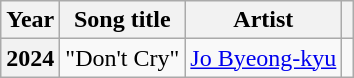<table class="wikitable plainrowheaders sortable">
<tr>
<th scope="col">Year</th>
<th scope="col">Song title</th>
<th scope="col">Artist</th>
<th scope="col" class="unsortable"></th>
</tr>
<tr>
<th scope="row">2024</th>
<td>"Don't Cry"</td>
<td><a href='#'>Jo Byeong-kyu</a></td>
<td style="text-align:center"></td>
</tr>
</table>
